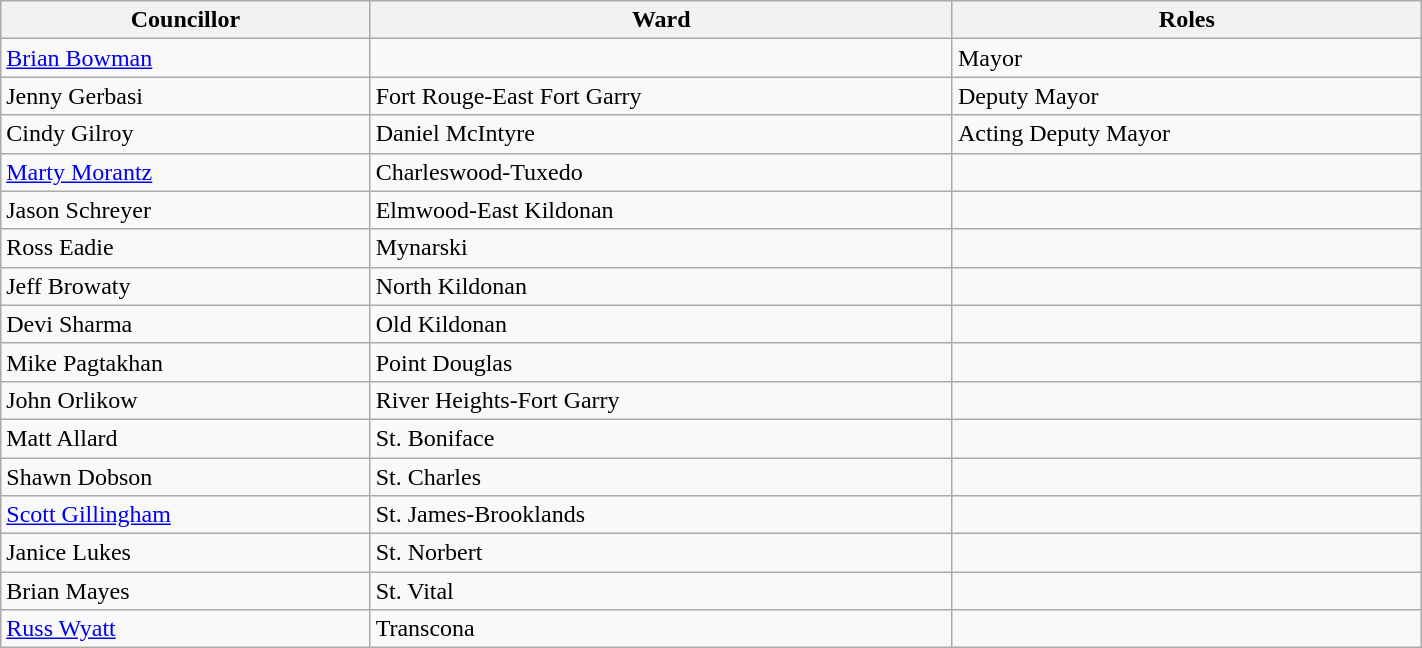<table class="wikitable" width="75%">
<tr>
<th>Councillor</th>
<th>Ward</th>
<th>Roles</th>
</tr>
<tr>
<td><a href='#'>Brian Bowman</a></td>
<td></td>
<td>Mayor</td>
</tr>
<tr>
<td>Jenny Gerbasi</td>
<td>Fort Rouge-East Fort Garry</td>
<td>Deputy Mayor</td>
</tr>
<tr>
<td>Cindy Gilroy</td>
<td>Daniel McIntyre</td>
<td>Acting Deputy Mayor</td>
</tr>
<tr>
<td><a href='#'>Marty Morantz</a></td>
<td>Charleswood-Tuxedo</td>
<td></td>
</tr>
<tr>
<td>Jason Schreyer</td>
<td>Elmwood-East Kildonan</td>
<td></td>
</tr>
<tr>
<td>Ross Eadie</td>
<td>Mynarski</td>
<td></td>
</tr>
<tr>
<td>Jeff Browaty</td>
<td>North Kildonan</td>
<td></td>
</tr>
<tr>
<td>Devi Sharma</td>
<td>Old Kildonan</td>
<td></td>
</tr>
<tr>
<td>Mike Pagtakhan</td>
<td>Point Douglas</td>
<td></td>
</tr>
<tr>
<td>John Orlikow</td>
<td>River Heights-Fort Garry</td>
<td></td>
</tr>
<tr>
<td>Matt Allard</td>
<td>St. Boniface</td>
<td></td>
</tr>
<tr>
<td>Shawn Dobson</td>
<td>St. Charles</td>
<td></td>
</tr>
<tr>
<td><a href='#'>Scott Gillingham</a></td>
<td>St. James-Brooklands</td>
<td></td>
</tr>
<tr>
<td>Janice Lukes</td>
<td>St. Norbert</td>
<td></td>
</tr>
<tr>
<td>Brian Mayes</td>
<td>St. Vital</td>
<td></td>
</tr>
<tr>
<td><a href='#'>Russ Wyatt</a></td>
<td>Transcona</td>
<td></td>
</tr>
</table>
